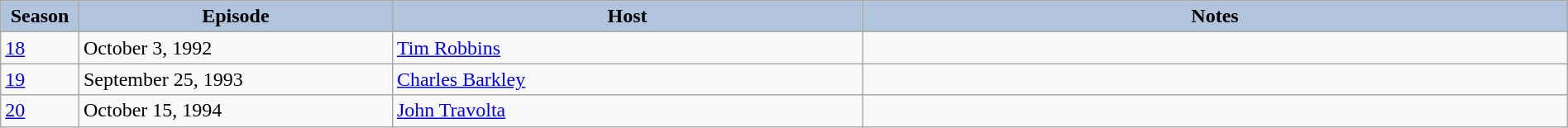<table class="wikitable" style="width:100%;">
<tr>
<th style="background:#B0C4DE;" width="5%">Season</th>
<th style="background:#B0C4DE;" width="20%">Episode</th>
<th style="background:#B0C4DE;" width="30%">Host</th>
<th style="background:#B0C4DE;" width="45%">Notes</th>
</tr>
<tr>
<td><a href='#'>18</a></td>
<td>October 3, 1992</td>
<td><a href='#'>Tim Robbins</a></td>
<td></td>
</tr>
<tr>
<td><a href='#'>19</a></td>
<td>September 25, 1993</td>
<td><a href='#'>Charles Barkley</a></td>
<td></td>
</tr>
<tr>
<td><a href='#'>20</a></td>
<td>October 15, 1994</td>
<td><a href='#'>John Travolta</a></td>
<td></td>
</tr>
</table>
